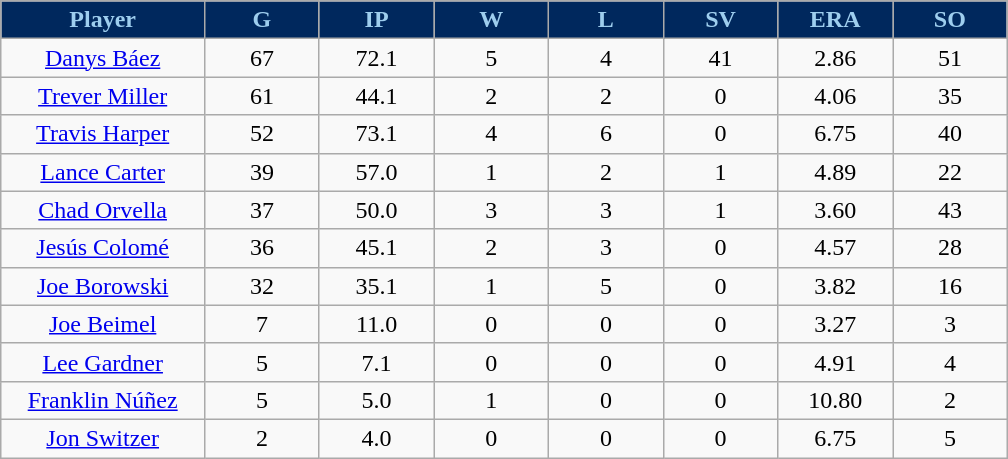<table class="wikitable sortable">
<tr>
<th style="background:#00285D;color:#9ECEEE;" width="16%">Player</th>
<th style="background:#00285D;color:#9ECEEE;" width="9%">G</th>
<th style="background:#00285D;color:#9ECEEE;" width="9%">IP</th>
<th style="background:#00285D;color:#9ECEEE;" width="9%">W</th>
<th style="background:#00285D;color:#9ECEEE;" width="9%">L</th>
<th style="background:#00285D;color:#9ECEEE;" width="9%">SV</th>
<th style="background:#00285D;color:#9ECEEE;" width="9%">ERA</th>
<th style="background:#00285D;color:#9ECEEE;" width="9%">SO</th>
</tr>
<tr align="center">
<td><a href='#'>Danys Báez</a></td>
<td>67</td>
<td>72.1</td>
<td>5</td>
<td>4</td>
<td>41</td>
<td>2.86</td>
<td>51</td>
</tr>
<tr align=center>
<td><a href='#'>Trever Miller</a></td>
<td>61</td>
<td>44.1</td>
<td>2</td>
<td>2</td>
<td>0</td>
<td>4.06</td>
<td>35</td>
</tr>
<tr align=center>
<td><a href='#'>Travis Harper</a></td>
<td>52</td>
<td>73.1</td>
<td>4</td>
<td>6</td>
<td>0</td>
<td>6.75</td>
<td>40</td>
</tr>
<tr align=center>
<td><a href='#'>Lance Carter</a></td>
<td>39</td>
<td>57.0</td>
<td>1</td>
<td>2</td>
<td>1</td>
<td>4.89</td>
<td>22</td>
</tr>
<tr align=center>
<td><a href='#'>Chad Orvella</a></td>
<td>37</td>
<td>50.0</td>
<td>3</td>
<td>3</td>
<td>1</td>
<td>3.60</td>
<td>43</td>
</tr>
<tr align=center>
<td><a href='#'>Jesús Colomé</a></td>
<td>36</td>
<td>45.1</td>
<td>2</td>
<td>3</td>
<td>0</td>
<td>4.57</td>
<td>28</td>
</tr>
<tr align=center>
<td><a href='#'>Joe Borowski</a></td>
<td>32</td>
<td>35.1</td>
<td>1</td>
<td>5</td>
<td>0</td>
<td>3.82</td>
<td>16</td>
</tr>
<tr align=center>
<td><a href='#'>Joe Beimel</a></td>
<td>7</td>
<td>11.0</td>
<td>0</td>
<td>0</td>
<td>0</td>
<td>3.27</td>
<td>3</td>
</tr>
<tr align=center>
<td><a href='#'>Lee Gardner</a></td>
<td>5</td>
<td>7.1</td>
<td>0</td>
<td>0</td>
<td>0</td>
<td>4.91</td>
<td>4</td>
</tr>
<tr align=center>
<td><a href='#'>Franklin Núñez</a></td>
<td>5</td>
<td>5.0</td>
<td>1</td>
<td>0</td>
<td>0</td>
<td>10.80</td>
<td>2</td>
</tr>
<tr align=center>
<td><a href='#'>Jon Switzer</a></td>
<td>2</td>
<td>4.0</td>
<td>0</td>
<td>0</td>
<td>0</td>
<td>6.75</td>
<td>5</td>
</tr>
</table>
